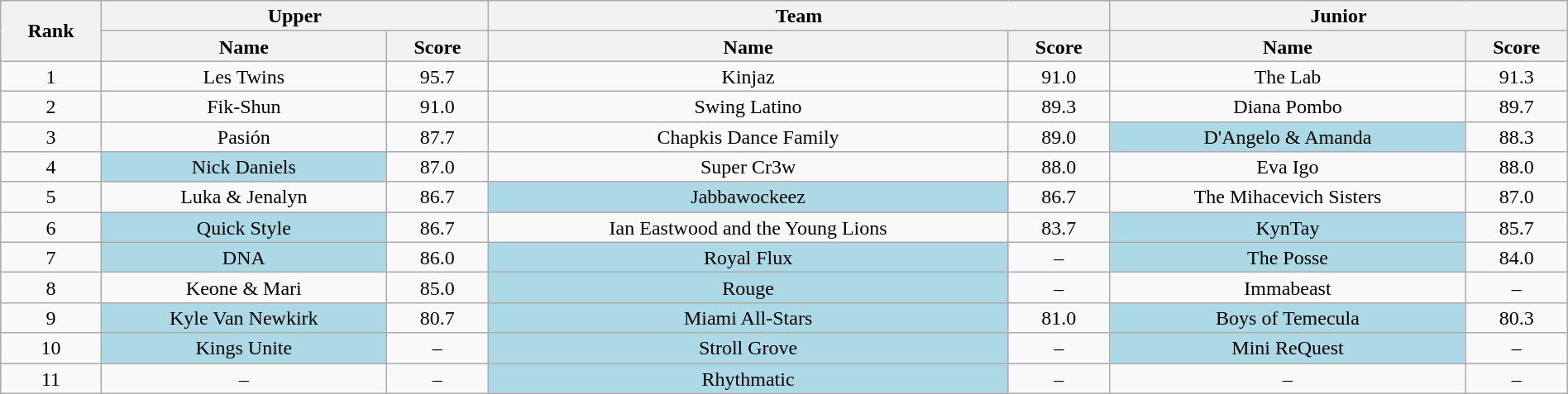<table class="wikitable" style="text-align:center; line-height:17px; width:100%;">
<tr>
<th scope="col" rowspan="2">Rank</th>
<th scope="col" colspan="2">Upper</th>
<th scope="col" colspan="2">Team</th>
<th scope="col" colspan="2">Junior</th>
</tr>
<tr>
<th scope="col">Name</th>
<th scope="col">Score</th>
<th scope="col">Name</th>
<th scope="col">Score</th>
<th scope="col">Name</th>
<th scope="col">Score</th>
</tr>
<tr>
<td>1</td>
<td>Les Twins</td>
<td>95.7</td>
<td>Kinjaz</td>
<td>91.0</td>
<td>The Lab</td>
<td>91.3</td>
</tr>
<tr>
<td>2</td>
<td>Fik-Shun</td>
<td>91.0</td>
<td>Swing Latino</td>
<td>89.3</td>
<td>Diana Pombo</td>
<td>89.7</td>
</tr>
<tr>
<td>3</td>
<td>Pasión</td>
<td>87.7</td>
<td>Chapkis Dance Family</td>
<td>89.0</td>
<td bgcolor= lightblue>D'Angelo & Amanda</td>
<td>88.3</td>
</tr>
<tr>
<td>4</td>
<td bgcolor= lightblue>Nick Daniels</td>
<td>87.0</td>
<td>Super Cr3w</td>
<td>88.0</td>
<td>Eva Igo</td>
<td>88.0</td>
</tr>
<tr>
<td>5</td>
<td>Luka & Jenalyn</td>
<td>86.7</td>
<td bgcolor= lightblue>Jabbawockeez</td>
<td>86.7</td>
<td>The Mihacevich Sisters</td>
<td>87.0</td>
</tr>
<tr>
<td>6</td>
<td bgcolor= lightblue>Quick Style</td>
<td>86.7</td>
<td>Ian Eastwood and the Young Lions</td>
<td>83.7</td>
<td bgcolor= lightblue>KynTay</td>
<td>85.7</td>
</tr>
<tr>
<td>7</td>
<td bgcolor= lightblue>DNA</td>
<td>86.0</td>
<td bgcolor= lightblue>Royal Flux</td>
<td>–</td>
<td bgcolor= lightblue>The Posse</td>
<td>84.0</td>
</tr>
<tr>
<td>8</td>
<td>Keone & Mari</td>
<td>85.0</td>
<td bgcolor= lightblue>Rouge</td>
<td>–</td>
<td>Immabeast</td>
<td>–</td>
</tr>
<tr>
<td>9</td>
<td bgcolor= lightblue>Kyle Van Newkirk</td>
<td>80.7</td>
<td bgcolor= lightblue>Miami All-Stars</td>
<td>81.0</td>
<td bgcolor= lightblue>Boys of Temecula</td>
<td>80.3</td>
</tr>
<tr>
<td>10</td>
<td bgcolor= lightblue>Kings Unite</td>
<td>–</td>
<td bgcolor= lightblue>Stroll Grove</td>
<td>–</td>
<td bgcolor= lightblue>Mini ReQuest</td>
<td>–</td>
</tr>
<tr>
<td>11</td>
<td>–</td>
<td>–</td>
<td bgcolor= lightblue>Rhythmatic</td>
<td>–</td>
<td>–</td>
<td>–</td>
</tr>
</table>
